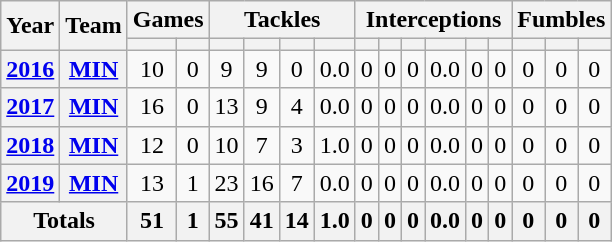<table class="wikitable" style="text-align:center;">
<tr>
<th rowspan="2">Year</th>
<th rowspan="2">Team</th>
<th colspan="2">Games</th>
<th colspan="4">Tackles</th>
<th colspan="6">Interceptions</th>
<th colspan="3">Fumbles</th>
</tr>
<tr>
<th></th>
<th></th>
<th></th>
<th></th>
<th></th>
<th></th>
<th></th>
<th></th>
<th></th>
<th></th>
<th></th>
<th></th>
<th></th>
<th></th>
<th></th>
</tr>
<tr>
<th><a href='#'>2016</a></th>
<th><a href='#'>MIN</a></th>
<td>10</td>
<td>0</td>
<td>9</td>
<td>9</td>
<td>0</td>
<td>0.0</td>
<td>0</td>
<td>0</td>
<td>0</td>
<td>0.0</td>
<td>0</td>
<td>0</td>
<td>0</td>
<td>0</td>
<td>0</td>
</tr>
<tr>
<th><a href='#'>2017</a></th>
<th><a href='#'>MIN</a></th>
<td>16</td>
<td>0</td>
<td>13</td>
<td>9</td>
<td>4</td>
<td>0.0</td>
<td>0</td>
<td>0</td>
<td>0</td>
<td>0.0</td>
<td>0</td>
<td>0</td>
<td>0</td>
<td>0</td>
<td>0</td>
</tr>
<tr>
<th><a href='#'>2018</a></th>
<th><a href='#'>MIN</a></th>
<td>12</td>
<td>0</td>
<td>10</td>
<td>7</td>
<td>3</td>
<td>1.0</td>
<td>0</td>
<td>0</td>
<td>0</td>
<td>0.0</td>
<td>0</td>
<td>0</td>
<td>0</td>
<td>0</td>
<td>0</td>
</tr>
<tr>
<th><a href='#'>2019</a></th>
<th><a href='#'>MIN</a></th>
<td>13</td>
<td>1</td>
<td>23</td>
<td>16</td>
<td>7</td>
<td>0.0</td>
<td>0</td>
<td>0</td>
<td>0</td>
<td>0.0</td>
<td>0</td>
<td>0</td>
<td>0</td>
<td>0</td>
<td>0</td>
</tr>
<tr>
<th colspan="2">Totals</th>
<th>51</th>
<th>1</th>
<th>55</th>
<th>41</th>
<th>14</th>
<th>1.0</th>
<th>0</th>
<th>0</th>
<th>0</th>
<th>0.0</th>
<th>0</th>
<th>0</th>
<th>0</th>
<th>0</th>
<th>0</th>
</tr>
</table>
